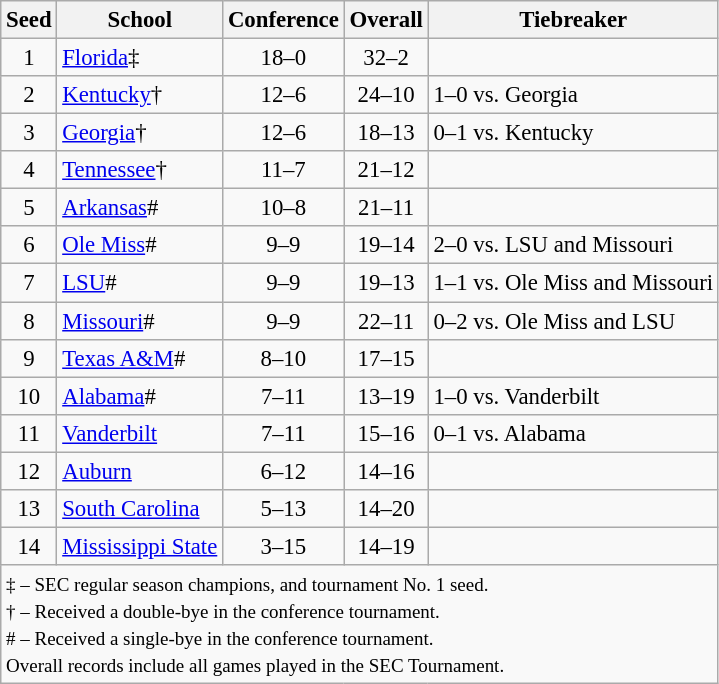<table class="wikitable" style="white-space:nowrap; font-size:95%; text-align:center">
<tr>
<th>Seed</th>
<th>School</th>
<th>Conference</th>
<th>Overall</th>
<th>Tiebreaker</th>
</tr>
<tr>
<td>1</td>
<td align=left><a href='#'>Florida</a>‡</td>
<td>18–0</td>
<td>32–2</td>
<td></td>
</tr>
<tr>
<td>2</td>
<td align=left><a href='#'>Kentucky</a>†</td>
<td>12–6</td>
<td>24–10</td>
<td align=left>1–0 vs. Georgia</td>
</tr>
<tr>
<td>3</td>
<td align=left><a href='#'>Georgia</a>†</td>
<td>12–6</td>
<td>18–13</td>
<td align=left>0–1 vs. Kentucky</td>
</tr>
<tr>
<td>4</td>
<td align=left><a href='#'>Tennessee</a>†</td>
<td>11–7</td>
<td>21–12</td>
<td></td>
</tr>
<tr>
<td>5</td>
<td align=left><a href='#'>Arkansas</a>#</td>
<td>10–8</td>
<td>21–11</td>
<td></td>
</tr>
<tr>
<td>6</td>
<td align=left><a href='#'>Ole Miss</a>#</td>
<td>9–9</td>
<td>19–14</td>
<td align=left>2–0 vs. LSU and Missouri</td>
</tr>
<tr>
<td>7</td>
<td align=left><a href='#'>LSU</a>#</td>
<td>9–9</td>
<td>19–13</td>
<td align=left>1–1 vs. Ole Miss and Missouri</td>
</tr>
<tr>
<td>8</td>
<td align=left><a href='#'>Missouri</a>#</td>
<td>9–9</td>
<td>22–11</td>
<td align=left>0–2 vs. Ole Miss and LSU</td>
</tr>
<tr>
<td>9</td>
<td align=left><a href='#'>Texas A&M</a>#</td>
<td>8–10</td>
<td>17–15</td>
<td></td>
</tr>
<tr>
<td>10</td>
<td align=left><a href='#'>Alabama</a>#</td>
<td>7–11</td>
<td>13–19</td>
<td align=left>1–0 vs. Vanderbilt</td>
</tr>
<tr>
<td>11</td>
<td align=left><a href='#'>Vanderbilt</a></td>
<td>7–11</td>
<td>15–16</td>
<td align=left>0–1 vs. Alabama</td>
</tr>
<tr>
<td>12</td>
<td align=left><a href='#'>Auburn</a></td>
<td>6–12</td>
<td>14–16</td>
<td></td>
</tr>
<tr>
<td>13</td>
<td align=left><a href='#'>South Carolina</a></td>
<td>5–13</td>
<td>14–20</td>
<td></td>
</tr>
<tr>
<td>14</td>
<td align=left><a href='#'>Mississippi State</a></td>
<td>3–15</td>
<td>14–19</td>
<td></td>
</tr>
<tr>
<td colspan=6 align=left><small>‡ – SEC regular season champions, and tournament No. 1 seed.<br>† – Received a double-bye in the conference tournament.<br># – Received a single-bye in the conference tournament.<br>Overall records include all games played in the SEC Tournament.</small></td>
</tr>
</table>
